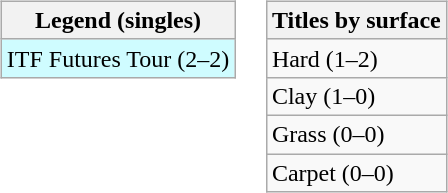<table>
<tr valign=top>
<td><br><table class="wikitable sortable">
<tr>
<th>Legend (singles)</th>
</tr>
<tr bgcolor=cffcff>
<td>ITF Futures Tour (2–2)</td>
</tr>
</table>
</td>
<td><br><table class="wikitable sortable">
<tr>
<th>Titles by surface</th>
</tr>
<tr>
<td>Hard (1–2)</td>
</tr>
<tr>
<td>Clay (1–0)</td>
</tr>
<tr>
<td>Grass (0–0)</td>
</tr>
<tr>
<td>Carpet (0–0)</td>
</tr>
</table>
</td>
</tr>
</table>
